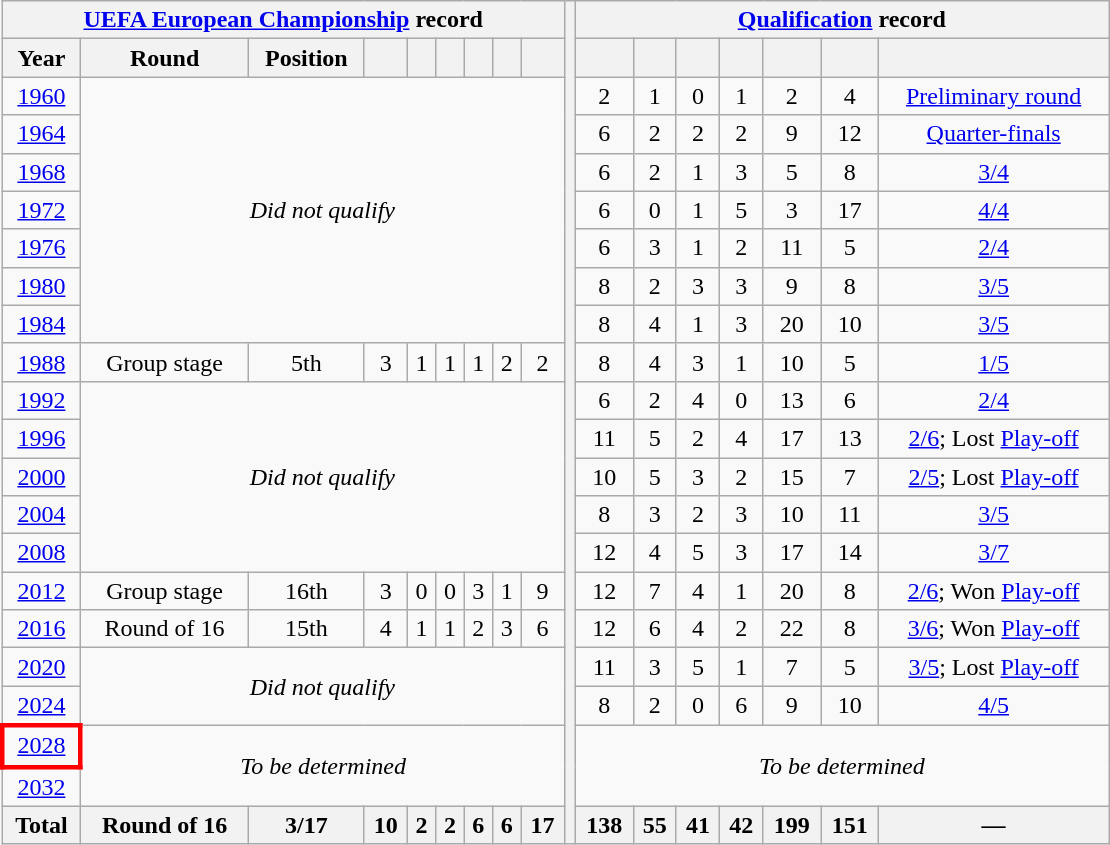<table class="wikitable" style="text-align: center;">
<tr>
<th colspan=9><a href='#'>UEFA European Championship</a> record</th>
<th width=1% rowspan=39></th>
<th colspan=7><a href='#'>Qualification</a> record</th>
</tr>
<tr>
<th>Year</th>
<th>Round</th>
<th>Position</th>
<th></th>
<th></th>
<th></th>
<th></th>
<th></th>
<th></th>
<th></th>
<th></th>
<th></th>
<th></th>
<th></th>
<th></th>
<th></th>
</tr>
<tr>
<td> <a href='#'>1960</a></td>
<td rowspan=7 colspan=8><em>Did not qualify</em></td>
<td>2</td>
<td>1</td>
<td>0</td>
<td>1</td>
<td>2</td>
<td>4</td>
<td><a href='#'>Preliminary round</a></td>
</tr>
<tr>
<td> <a href='#'>1964</a></td>
<td>6</td>
<td>2</td>
<td>2</td>
<td>2</td>
<td>9</td>
<td>12</td>
<td><a href='#'>Quarter-finals</a></td>
</tr>
<tr>
<td> <a href='#'>1968</a></td>
<td>6</td>
<td>2</td>
<td>1</td>
<td>3</td>
<td>5</td>
<td>8</td>
<td><a href='#'>3/4</a></td>
</tr>
<tr>
<td> <a href='#'>1972</a></td>
<td>6</td>
<td>0</td>
<td>1</td>
<td>5</td>
<td>3</td>
<td>17</td>
<td><a href='#'>4/4</a></td>
</tr>
<tr>
<td> <a href='#'>1976</a></td>
<td>6</td>
<td>3</td>
<td>1</td>
<td>2</td>
<td>11</td>
<td>5</td>
<td><a href='#'>2/4</a></td>
</tr>
<tr>
<td> <a href='#'>1980</a></td>
<td>8</td>
<td>2</td>
<td>3</td>
<td>3</td>
<td>9</td>
<td>8</td>
<td><a href='#'>3/5</a></td>
</tr>
<tr>
<td> <a href='#'>1984</a></td>
<td>8</td>
<td>4</td>
<td>1</td>
<td>3</td>
<td>20</td>
<td>10</td>
<td><a href='#'>3/5</a></td>
</tr>
<tr>
<td> <a href='#'>1988</a></td>
<td>Group stage</td>
<td>5th</td>
<td>3</td>
<td>1</td>
<td>1</td>
<td>1</td>
<td>2</td>
<td>2</td>
<td>8</td>
<td>4</td>
<td>3</td>
<td>1</td>
<td>10</td>
<td>5</td>
<td><a href='#'>1/5</a></td>
</tr>
<tr>
<td> <a href='#'>1992</a></td>
<td rowspan=5 colspan=8><em>Did not qualify</em></td>
<td>6</td>
<td>2</td>
<td>4</td>
<td>0</td>
<td>13</td>
<td>6</td>
<td><a href='#'>2/4</a></td>
</tr>
<tr>
<td> <a href='#'>1996</a></td>
<td>11</td>
<td>5</td>
<td>2</td>
<td>4</td>
<td>17</td>
<td>13</td>
<td><a href='#'>2/6</a>; Lost <a href='#'>Play-off</a></td>
</tr>
<tr>
<td>  <a href='#'>2000</a></td>
<td>10</td>
<td>5</td>
<td>3</td>
<td>2</td>
<td>15</td>
<td>7</td>
<td><a href='#'>2/5</a>; Lost <a href='#'>Play-off</a></td>
</tr>
<tr>
<td> <a href='#'>2004</a></td>
<td>8</td>
<td>3</td>
<td>2</td>
<td>3</td>
<td>10</td>
<td>11</td>
<td><a href='#'>3/5</a></td>
</tr>
<tr>
<td>  <a href='#'>2008</a></td>
<td>12</td>
<td>4</td>
<td>5</td>
<td>3</td>
<td>17</td>
<td>14</td>
<td><a href='#'>3/7</a></td>
</tr>
<tr>
<td>  <a href='#'>2012</a></td>
<td>Group stage</td>
<td>16th</td>
<td>3</td>
<td>0</td>
<td>0</td>
<td>3</td>
<td>1</td>
<td>9</td>
<td>12</td>
<td>7</td>
<td>4</td>
<td>1</td>
<td>20</td>
<td>8</td>
<td><a href='#'>2/6</a>; Won <a href='#'>Play-off</a></td>
</tr>
<tr>
<td> <a href='#'>2016</a></td>
<td>Round of 16</td>
<td>15th</td>
<td>4</td>
<td>1</td>
<td>1</td>
<td>2</td>
<td>3</td>
<td>6</td>
<td>12</td>
<td>6</td>
<td>4</td>
<td>2</td>
<td>22</td>
<td>8</td>
<td><a href='#'>3/6</a>; Won <a href='#'>Play-off</a></td>
</tr>
<tr>
<td> <a href='#'>2020</a></td>
<td rowspan=2 colspan=8><em>Did not qualify</em></td>
<td>11</td>
<td>3</td>
<td>5</td>
<td>1</td>
<td>7</td>
<td>5</td>
<td><a href='#'>3/5</a>; Lost <a href='#'>Play-off</a></td>
</tr>
<tr>
<td> <a href='#'>2024</a></td>
<td>8</td>
<td>2</td>
<td>0</td>
<td>6</td>
<td>9</td>
<td>10</td>
<td><a href='#'>4/5</a></td>
</tr>
<tr>
<td style="border: 3px solid red">  <a href='#'>2028</a></td>
<td colspan=8 rowspan=2><em>To be determined</em></td>
<td colspan=8 rowspan=2><em>To be determined</em></td>
</tr>
<tr>
<td>  <a href='#'>2032</a></td>
</tr>
<tr>
<th><strong>Total</strong></th>
<th>Round of 16</th>
<th><strong>3/17</strong></th>
<th><strong>10</strong></th>
<th><strong>2</strong></th>
<th><strong>2</strong></th>
<th><strong>6</strong></th>
<th><strong>6</strong></th>
<th><strong>17</strong></th>
<th><strong>138</strong></th>
<th><strong>55</strong></th>
<th><strong>41</strong></th>
<th><strong>42</strong></th>
<th><strong>199</strong></th>
<th><strong>151</strong></th>
<th>—</th>
</tr>
</table>
